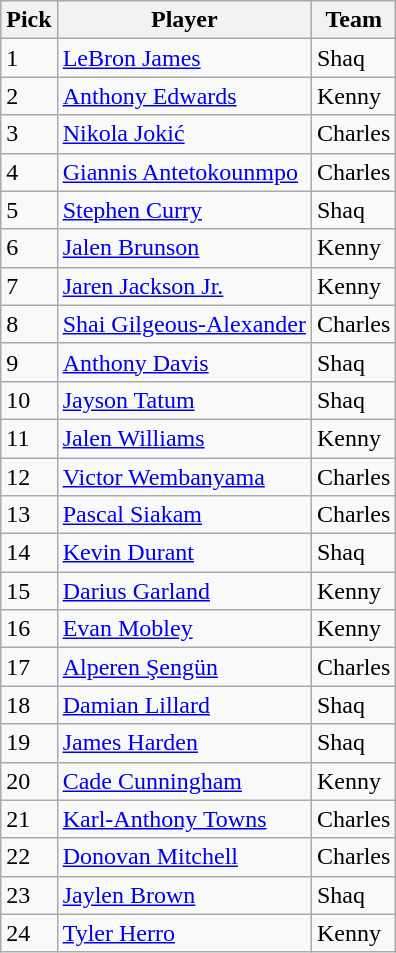<table class="wikitable sortable">
<tr>
<th>Pick</th>
<th>Player</th>
<th>Team</th>
</tr>
<tr>
<td>1</td>
<td><a href='#'>LeBron James</a></td>
<td>Shaq</td>
</tr>
<tr>
<td>2</td>
<td><a href='#'>Anthony Edwards</a></td>
<td>Kenny</td>
</tr>
<tr>
<td>3</td>
<td><a href='#'>Nikola Jokić</a></td>
<td>Charles</td>
</tr>
<tr>
<td>4</td>
<td><a href='#'>Giannis Antetokounmpo</a></td>
<td>Charles</td>
</tr>
<tr>
<td>5</td>
<td><a href='#'>Stephen Curry</a></td>
<td>Shaq</td>
</tr>
<tr>
<td>6</td>
<td><a href='#'>Jalen Brunson</a></td>
<td>Kenny</td>
</tr>
<tr>
<td>7</td>
<td><a href='#'>Jaren Jackson Jr.</a></td>
<td>Kenny</td>
</tr>
<tr>
<td>8</td>
<td><a href='#'>Shai Gilgeous-Alexander</a></td>
<td>Charles</td>
</tr>
<tr>
<td>9</td>
<td><a href='#'>Anthony Davis</a></td>
<td>Shaq</td>
</tr>
<tr>
<td>10</td>
<td><a href='#'>Jayson Tatum</a></td>
<td>Shaq</td>
</tr>
<tr>
<td>11</td>
<td><a href='#'>Jalen Williams</a></td>
<td>Kenny</td>
</tr>
<tr>
<td>12</td>
<td><a href='#'>Victor Wembanyama</a></td>
<td>Charles</td>
</tr>
<tr>
<td>13</td>
<td><a href='#'>Pascal Siakam</a></td>
<td>Charles</td>
</tr>
<tr>
<td>14</td>
<td><a href='#'>Kevin Durant</a></td>
<td>Shaq</td>
</tr>
<tr>
<td>15</td>
<td><a href='#'>Darius Garland</a></td>
<td>Kenny</td>
</tr>
<tr>
<td>16</td>
<td><a href='#'>Evan Mobley</a></td>
<td>Kenny</td>
</tr>
<tr>
<td>17</td>
<td><a href='#'>Alperen Şengün</a></td>
<td>Charles</td>
</tr>
<tr>
<td>18</td>
<td><a href='#'>Damian Lillard</a></td>
<td>Shaq</td>
</tr>
<tr>
<td>19</td>
<td><a href='#'>James Harden</a></td>
<td>Shaq</td>
</tr>
<tr>
<td>20</td>
<td><a href='#'>Cade Cunningham</a></td>
<td>Kenny</td>
</tr>
<tr>
<td>21</td>
<td><a href='#'>Karl-Anthony Towns</a></td>
<td>Charles</td>
</tr>
<tr>
<td>22</td>
<td><a href='#'>Donovan Mitchell</a></td>
<td>Charles</td>
</tr>
<tr>
<td>23</td>
<td><a href='#'>Jaylen Brown</a></td>
<td>Shaq</td>
</tr>
<tr>
<td>24</td>
<td><a href='#'>Tyler Herro</a></td>
<td>Kenny</td>
</tr>
</table>
